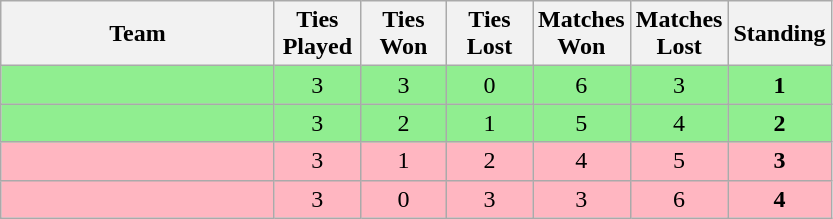<table class=wikitable style="text-align:center">
<tr>
<th width=175>Team</th>
<th width=50>Ties Played</th>
<th width=50>Ties Won</th>
<th width=50>Ties Lost</th>
<th width=50>Matches Won</th>
<th width=50>Matches Lost</th>
<th width=50>Standing</th>
</tr>
<tr bgcolor=lightgreen>
<td style="text-align:left"></td>
<td>3</td>
<td>3</td>
<td>0</td>
<td>6</td>
<td>3</td>
<td><strong>1</strong></td>
</tr>
<tr bgcolor=lightgreen>
<td style="text-align:left"></td>
<td>3</td>
<td>2</td>
<td>1</td>
<td>5</td>
<td>4</td>
<td><strong>2</strong></td>
</tr>
<tr bgcolor=lightpink>
<td style="text-align:left"></td>
<td>3</td>
<td>1</td>
<td>2</td>
<td>4</td>
<td>5</td>
<td><strong>3</strong></td>
</tr>
<tr bgcolor=lightpink>
<td style="text-align:left"></td>
<td>3</td>
<td>0</td>
<td>3</td>
<td>3</td>
<td>6</td>
<td><strong>4</strong></td>
</tr>
</table>
